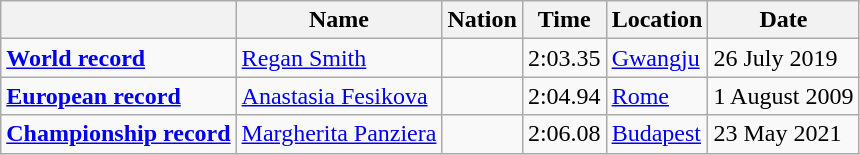<table class=wikitable>
<tr>
<th></th>
<th>Name</th>
<th>Nation</th>
<th>Time</th>
<th>Location</th>
<th>Date</th>
</tr>
<tr>
<td><strong><a href='#'>World record</a></strong></td>
<td><a href='#'>Regan Smith</a></td>
<td></td>
<td>2:03.35</td>
<td><a href='#'>Gwangju</a></td>
<td>26 July 2019</td>
</tr>
<tr>
<td><strong><a href='#'>European record</a></strong></td>
<td><a href='#'>Anastasia Fesikova</a></td>
<td></td>
<td>2:04.94</td>
<td><a href='#'>Rome</a></td>
<td>1 August 2009</td>
</tr>
<tr>
<td><strong><a href='#'>Championship record</a></strong></td>
<td><a href='#'>Margherita Panziera</a></td>
<td></td>
<td>2:06.08</td>
<td><a href='#'>Budapest</a></td>
<td>23 May 2021</td>
</tr>
</table>
